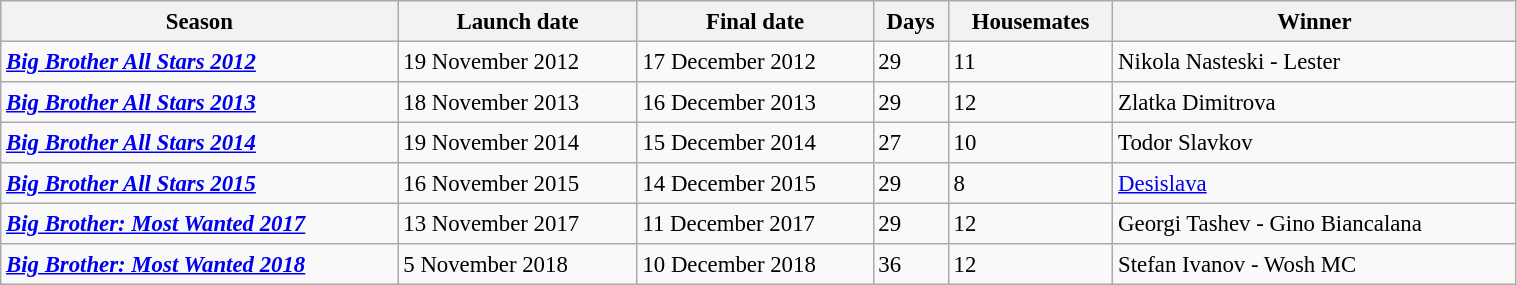<table class="wikitable" style="text-align:left; width: 80%; font-size:95%; line-height:20px;">
<tr>
<th>Season</th>
<th>Launch date</th>
<th>Final date</th>
<th>Days</th>
<th>Housemates</th>
<th>Winner</th>
</tr>
<tr>
<td><strong><em><a href='#'>Big Brother All Stars 2012</a></em></strong></td>
<td>19 November 2012</td>
<td>17 December 2012</td>
<td>29</td>
<td>11</td>
<td>Nikola Nasteski - Lester</td>
</tr>
<tr>
<td><strong><em><a href='#'>Big Brother All Stars 2013</a></em></strong></td>
<td>18 November 2013</td>
<td>16 December 2013</td>
<td>29</td>
<td>12</td>
<td>Zlatka Dimitrova</td>
</tr>
<tr>
<td><strong><em><a href='#'>Big Brother All Stars 2014</a></em></strong></td>
<td>19 November 2014</td>
<td>15 December 2014</td>
<td>27</td>
<td>10</td>
<td>Todor Slavkov</td>
</tr>
<tr>
<td><strong><em><a href='#'>Big Brother All Stars 2015</a></em></strong></td>
<td>16 November 2015</td>
<td>14 December 2015</td>
<td>29</td>
<td>8</td>
<td><a href='#'>Desislava</a></td>
</tr>
<tr>
<td><strong><em><a href='#'>Big Brother: Most Wanted 2017</a></em></strong></td>
<td>13 November 2017</td>
<td>11 December 2017</td>
<td>29</td>
<td>12</td>
<td>Georgi Tashev - Gino Biancalana</td>
</tr>
<tr>
<td><strong><em><a href='#'>Big Brother: Most Wanted 2018</a></em></strong></td>
<td>5 November 2018</td>
<td>10 December 2018</td>
<td>36</td>
<td>12</td>
<td>Stefan Ivanov - Wosh MC</td>
</tr>
</table>
